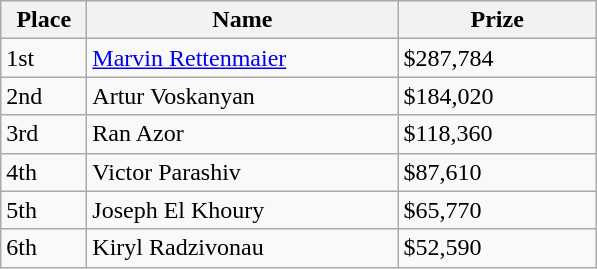<table class="wikitable">
<tr>
<th style="width:50px;">Place</th>
<th style="width:200px;">Name</th>
<th style="width:125px;">Prize</th>
</tr>
<tr>
<td>1st</td>
<td> <a href='#'>Marvin Rettenmaier</a></td>
<td>$287,784</td>
</tr>
<tr>
<td>2nd</td>
<td> Artur Voskanyan</td>
<td>$184,020</td>
</tr>
<tr>
<td>3rd</td>
<td> Ran Azor</td>
<td>$118,360</td>
</tr>
<tr>
<td>4th</td>
<td> Victor Parashiv</td>
<td>$87,610</td>
</tr>
<tr>
<td>5th</td>
<td> Joseph El Khoury</td>
<td>$65,770</td>
</tr>
<tr>
<td>6th</td>
<td> Kiryl Radzivonau</td>
<td>$52,590</td>
</tr>
</table>
